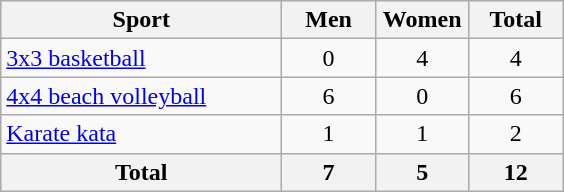<table class="wikitable sortable" style="text-align:center;">
<tr>
<th width=180>Sport</th>
<th width=55>Men</th>
<th width=55>Women</th>
<th width=55>Total</th>
</tr>
<tr>
<td align="left"><a href='#'>3x3 basketball</a></td>
<td>0</td>
<td>4</td>
<td>4</td>
</tr>
<tr>
<td align="left"><a href='#'>4x4 beach volleyball</a></td>
<td>6</td>
<td>0</td>
<td>6</td>
</tr>
<tr>
<td align="left"><a href='#'>Karate kata</a></td>
<td>1</td>
<td>1</td>
<td>2</td>
</tr>
<tr>
<th>Total</th>
<th>7</th>
<th>5</th>
<th>12</th>
</tr>
</table>
